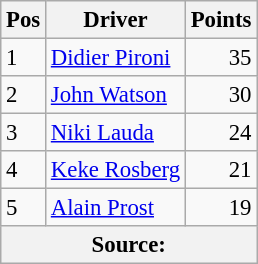<table class="wikitable" style="font-size: 95%;">
<tr>
<th>Pos</th>
<th>Driver</th>
<th>Points</th>
</tr>
<tr>
<td>1</td>
<td> <a href='#'>Didier Pironi</a></td>
<td align="right">35</td>
</tr>
<tr>
<td>2</td>
<td> <a href='#'>John Watson</a></td>
<td align="right">30</td>
</tr>
<tr>
<td>3</td>
<td> <a href='#'>Niki Lauda</a></td>
<td align="right">24</td>
</tr>
<tr>
<td>4</td>
<td> <a href='#'>Keke Rosberg</a></td>
<td align="right">21</td>
</tr>
<tr>
<td>5</td>
<td> <a href='#'>Alain Prost</a></td>
<td align="right">19</td>
</tr>
<tr>
<th colspan=4>Source: </th>
</tr>
</table>
